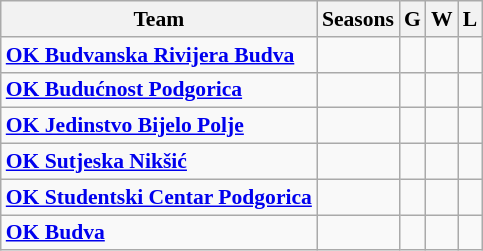<table class="wikitable" style="font-size:90%">
<tr>
<th>Team</th>
<th>Seasons</th>
<th>G</th>
<th>W</th>
<th>L</th>
</tr>
<tr>
<td><strong><a href='#'>OK Budvanska Rivijera Budva</a></strong></td>
<td></td>
<td></td>
<td></td>
<td></td>
</tr>
<tr>
<td><strong><a href='#'>OK Budućnost Podgorica</a></strong></td>
<td></td>
<td></td>
<td></td>
<td></td>
</tr>
<tr>
<td><strong><a href='#'>OK Jedinstvo Bijelo Polje</a></strong></td>
<td></td>
<td></td>
<td></td>
<td></td>
</tr>
<tr>
<td><strong><a href='#'>OK Sutjeska Nikšić</a></strong></td>
<td></td>
<td></td>
<td></td>
<td></td>
</tr>
<tr>
<td><strong><a href='#'>OK Studentski Centar Podgorica</a></strong></td>
<td></td>
<td></td>
<td></td>
<td></td>
</tr>
<tr>
<td><strong><a href='#'>OK Budva</a></strong></td>
<td></td>
<td></td>
<td></td>
<td></td>
</tr>
</table>
